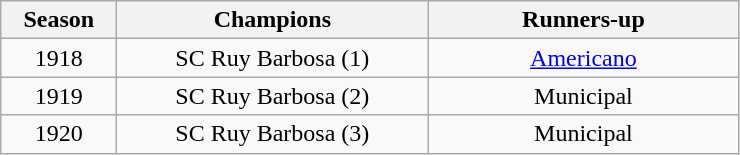<table class="wikitable" style="text-align:center; margin-left:1em;">
<tr>
<th style="width:70px">Season</th>
<th style="width:200px">Champions</th>
<th style="width:200px">Runners-up</th>
</tr>
<tr>
<td>1918</td>
<td>SC Ruy Barbosa (1)</td>
<td><a href='#'>Americano</a></td>
</tr>
<tr>
<td>1919</td>
<td>SC Ruy Barbosa (2)</td>
<td>Municipal</td>
</tr>
<tr>
<td>1920</td>
<td>SC Ruy Barbosa (3)</td>
<td>Municipal</td>
</tr>
</table>
